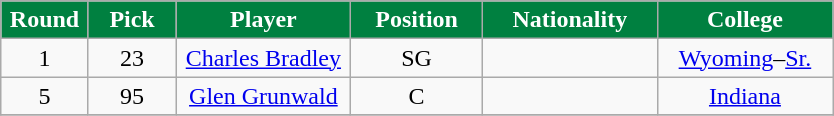<table class="wikitable sortable sortable">
<tr>
<th style="background:#008040; color:white" width="10%">Round</th>
<th style="background:#008040; color:white" width="10%">Pick</th>
<th style="background:#008040; color:white" width="20%">Player</th>
<th style="background:#008040; color:white" width="15%">Position</th>
<th style="background:#008040; color:white" width="20%">Nationality</th>
<th style="background:#008040; color:white" width="20%">College</th>
</tr>
<tr align="center" bgcolor="">
<td>1</td>
<td>23</td>
<td><a href='#'>Charles Bradley</a></td>
<td>SG</td>
<td></td>
<td><a href='#'>Wyoming</a>–<a href='#'>Sr.</a></td>
</tr>
<tr align="center" bgcolor="">
<td>5</td>
<td>95</td>
<td><a href='#'>Glen Grunwald</a></td>
<td>C</td>
<td></td>
<td><a href='#'>Indiana</a></td>
</tr>
<tr align="center" bgcolor="">
</tr>
</table>
